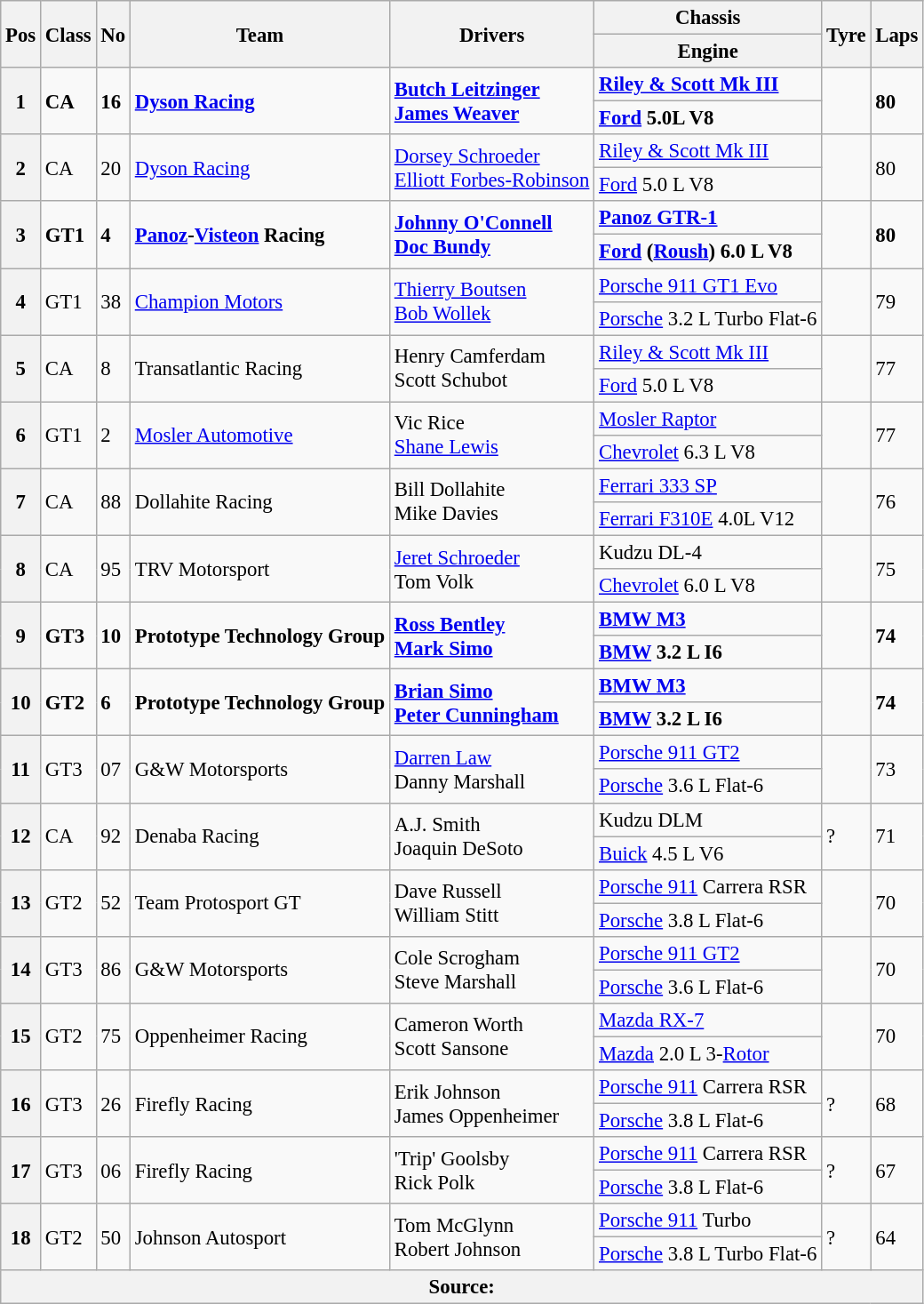<table class="wikitable" style="font-size: 95%;">
<tr>
<th rowspan=2>Pos</th>
<th rowspan=2>Class</th>
<th rowspan=2>No</th>
<th rowspan=2>Team</th>
<th rowspan=2>Drivers</th>
<th>Chassis</th>
<th rowspan=2>Tyre</th>
<th rowspan=2>Laps</th>
</tr>
<tr>
<th>Engine</th>
</tr>
<tr>
<th rowspan=2>1</th>
<td rowspan=2><strong>CA</strong></td>
<td rowspan=2><strong>16</strong></td>
<td rowspan=2><strong> <a href='#'>Dyson Racing</a></strong></td>
<td rowspan=2><strong> <a href='#'>Butch Leitzinger</a><br> <a href='#'>James Weaver</a></strong></td>
<td><strong><a href='#'>Riley & Scott Mk III</a></strong></td>
<td rowspan=2></td>
<td rowspan=2><strong>80</strong></td>
</tr>
<tr>
<td><strong><a href='#'>Ford</a> 5.0L V8</strong></td>
</tr>
<tr>
<th rowspan=2>2</th>
<td rowspan=2>CA</td>
<td rowspan=2>20</td>
<td rowspan=2> <a href='#'>Dyson Racing</a></td>
<td rowspan=2> <a href='#'>Dorsey Schroeder</a><br> <a href='#'>Elliott Forbes-Robinson</a></td>
<td><a href='#'>Riley & Scott Mk III</a></td>
<td rowspan=2></td>
<td rowspan=2>80</td>
</tr>
<tr>
<td><a href='#'>Ford</a> 5.0 L V8</td>
</tr>
<tr>
<th rowspan=2>3</th>
<td rowspan=2><strong>GT1</strong></td>
<td rowspan=2><strong>4</strong></td>
<td rowspan=2><strong> <a href='#'>Panoz</a>-<a href='#'>Visteon</a> Racing</strong></td>
<td rowspan=2><strong> <a href='#'>Johnny O'Connell</a><br> <a href='#'>Doc Bundy</a></strong></td>
<td><strong><a href='#'>Panoz GTR-1</a></strong></td>
<td rowspan=2></td>
<td rowspan=2><strong>80</strong></td>
</tr>
<tr>
<td><strong><a href='#'>Ford</a> (<a href='#'>Roush</a>) 6.0 L V8</strong></td>
</tr>
<tr>
<th rowspan=2>4</th>
<td rowspan=2>GT1</td>
<td rowspan=2>38</td>
<td rowspan=2> <a href='#'>Champion Motors</a></td>
<td rowspan=2> <a href='#'>Thierry Boutsen</a><br> <a href='#'>Bob Wollek</a></td>
<td><a href='#'>Porsche 911 GT1 Evo</a></td>
<td rowspan=2></td>
<td rowspan=2>79</td>
</tr>
<tr>
<td><a href='#'>Porsche</a> 3.2 L Turbo Flat-6</td>
</tr>
<tr>
<th rowspan=2>5</th>
<td rowspan=2>CA</td>
<td rowspan=2>8</td>
<td rowspan=2> Transatlantic Racing</td>
<td rowspan=2> Henry Camferdam<br> Scott Schubot</td>
<td><a href='#'>Riley & Scott Mk III</a></td>
<td rowspan=2></td>
<td rowspan=2>77</td>
</tr>
<tr>
<td><a href='#'>Ford</a> 5.0 L V8</td>
</tr>
<tr>
<th rowspan=2>6</th>
<td rowspan=2>GT1</td>
<td rowspan=2>2</td>
<td rowspan=2> <a href='#'>Mosler Automotive</a></td>
<td rowspan=2> Vic Rice<br> <a href='#'>Shane Lewis</a></td>
<td><a href='#'>Mosler Raptor</a></td>
<td rowspan=2></td>
<td rowspan=2>77</td>
</tr>
<tr>
<td><a href='#'>Chevrolet</a> 6.3 L V8</td>
</tr>
<tr>
<th rowspan=2>7</th>
<td rowspan=2>CA</td>
<td rowspan=2>88</td>
<td rowspan=2> Dollahite Racing</td>
<td rowspan=2> Bill Dollahite<br> Mike Davies</td>
<td><a href='#'>Ferrari 333 SP</a></td>
<td rowspan=2></td>
<td rowspan=2>76</td>
</tr>
<tr>
<td><a href='#'>Ferrari F310E</a> 4.0L V12</td>
</tr>
<tr>
<th rowspan=2>8</th>
<td rowspan=2>CA</td>
<td rowspan=2>95</td>
<td rowspan=2> TRV Motorsport</td>
<td rowspan=2> <a href='#'>Jeret Schroeder</a><br> Tom Volk</td>
<td>Kudzu DL-4</td>
<td rowspan=2></td>
<td rowspan=2>75</td>
</tr>
<tr>
<td><a href='#'>Chevrolet</a> 6.0 L V8</td>
</tr>
<tr>
<th rowspan=2>9</th>
<td rowspan=2><strong>GT3</strong></td>
<td rowspan=2><strong>10</strong></td>
<td rowspan=2><strong> Prototype Technology Group</strong></td>
<td rowspan=2><strong> <a href='#'>Ross Bentley</a><br> <a href='#'>Mark Simo</a></strong></td>
<td><a href='#'><strong>BMW M3</strong></a></td>
<td rowspan=2></td>
<td rowspan=2><strong>74</strong></td>
</tr>
<tr>
<td><strong><a href='#'>BMW</a> 3.2 L I6</strong></td>
</tr>
<tr>
<th rowspan=2>10</th>
<td rowspan=2><strong>GT2</strong></td>
<td rowspan=2><strong>6</strong></td>
<td rowspan=2><strong> Prototype Technology Group</strong></td>
<td rowspan=2><strong> <a href='#'>Brian Simo</a><br> <a href='#'>Peter Cunningham</a></strong></td>
<td><a href='#'><strong>BMW M3</strong></a></td>
<td rowspan=2></td>
<td rowspan=2><strong>74</strong></td>
</tr>
<tr>
<td><strong><a href='#'>BMW</a> 3.2 L I6</strong></td>
</tr>
<tr>
<th rowspan=2>11</th>
<td rowspan=2>GT3</td>
<td rowspan=2>07</td>
<td rowspan=2> G&W Motorsports</td>
<td rowspan=2> <a href='#'>Darren Law</a><br> Danny Marshall</td>
<td><a href='#'>Porsche 911 GT2</a></td>
<td rowspan=2></td>
<td rowspan=2>73</td>
</tr>
<tr>
<td><a href='#'>Porsche</a> 3.6 L Flat-6</td>
</tr>
<tr>
<th rowspan=2>12</th>
<td rowspan=2>CA</td>
<td rowspan=2>92</td>
<td rowspan=2> Denaba Racing</td>
<td rowspan=2> A.J. Smith<br> Joaquin DeSoto</td>
<td>Kudzu DLM</td>
<td rowspan=2>?</td>
<td rowspan=2>71</td>
</tr>
<tr>
<td><a href='#'>Buick</a> 4.5 L V6</td>
</tr>
<tr>
<th rowspan=2>13</th>
<td rowspan=2>GT2</td>
<td rowspan=2>52</td>
<td rowspan=2> Team Protosport GT</td>
<td rowspan=2> Dave Russell<br> William Stitt</td>
<td><a href='#'>Porsche 911</a> Carrera RSR</td>
<td rowspan=2></td>
<td rowspan=2>70</td>
</tr>
<tr>
<td><a href='#'>Porsche</a> 3.8 L Flat-6</td>
</tr>
<tr>
<th rowspan=2>14</th>
<td rowspan=2>GT3</td>
<td rowspan=2>86</td>
<td rowspan=2> G&W Motorsports</td>
<td rowspan=2> Cole Scrogham<br> Steve Marshall</td>
<td><a href='#'>Porsche 911 GT2</a></td>
<td rowspan=2></td>
<td rowspan=2>70</td>
</tr>
<tr>
<td><a href='#'>Porsche</a> 3.6 L Flat-6</td>
</tr>
<tr>
<th rowspan=2>15</th>
<td rowspan=2>GT2</td>
<td rowspan=2>75</td>
<td rowspan=2> Oppenheimer Racing</td>
<td rowspan=2> Cameron Worth<br> Scott Sansone</td>
<td><a href='#'>Mazda RX-7</a></td>
<td rowspan=2></td>
<td rowspan=2>70</td>
</tr>
<tr>
<td><a href='#'>Mazda</a> 2.0 L 3-<a href='#'>Rotor</a></td>
</tr>
<tr>
<th rowspan=2>16</th>
<td rowspan=2>GT3</td>
<td rowspan=2>26</td>
<td rowspan=2> Firefly Racing</td>
<td rowspan=2> Erik Johnson<br> James Oppenheimer</td>
<td><a href='#'>Porsche 911</a> Carrera RSR</td>
<td rowspan=2>?</td>
<td rowspan=2>68</td>
</tr>
<tr>
<td><a href='#'>Porsche</a> 3.8 L Flat-6</td>
</tr>
<tr>
<th rowspan=2>17</th>
<td rowspan=2>GT3</td>
<td rowspan=2>06</td>
<td rowspan=2> Firefly Racing</td>
<td rowspan=2> 'Trip' Goolsby<br> Rick Polk</td>
<td><a href='#'>Porsche 911</a> Carrera RSR</td>
<td rowspan=2>?</td>
<td rowspan=2>67</td>
</tr>
<tr>
<td><a href='#'>Porsche</a> 3.8 L Flat-6</td>
</tr>
<tr>
<th rowspan=2>18</th>
<td rowspan=2>GT2</td>
<td rowspan=2>50</td>
<td rowspan=2> Johnson Autosport</td>
<td rowspan=2> Tom McGlynn<br> Robert Johnson</td>
<td><a href='#'>Porsche 911</a> Turbo</td>
<td rowspan=2>?</td>
<td rowspan=2>64</td>
</tr>
<tr>
<td><a href='#'>Porsche</a> 3.8 L Turbo Flat-6</td>
</tr>
<tr>
<th colspan="8">Source:</th>
</tr>
</table>
